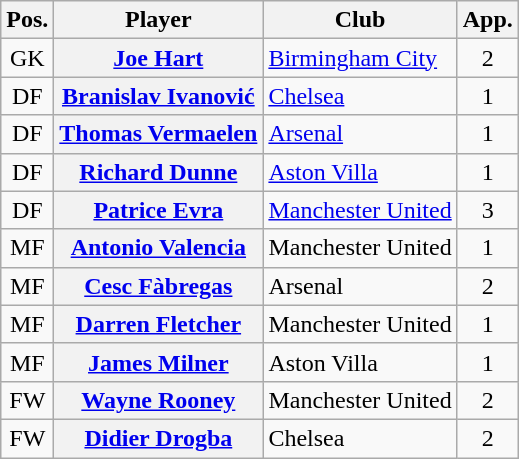<table class="wikitable plainrowheaders" style="text-align: left">
<tr>
<th scope=col>Pos.</th>
<th scope=col>Player</th>
<th scope=col>Club</th>
<th scope=col>App.</th>
</tr>
<tr>
<td style=text-align:center>GK</td>
<th scope=row><a href='#'>Joe Hart</a></th>
<td><a href='#'>Birmingham City</a></td>
<td style=text-align:center>2</td>
</tr>
<tr>
<td style=text-align:center>DF</td>
<th scope=row><a href='#'>Branislav Ivanović</a></th>
<td><a href='#'>Chelsea</a></td>
<td style=text-align:center>1</td>
</tr>
<tr>
<td style=text-align:center>DF</td>
<th scope=row><a href='#'>Thomas Vermaelen</a></th>
<td><a href='#'>Arsenal</a></td>
<td style=text-align:center>1</td>
</tr>
<tr>
<td style=text-align:center>DF</td>
<th scope=row><a href='#'>Richard Dunne</a></th>
<td><a href='#'>Aston Villa</a></td>
<td style=text-align:center>1</td>
</tr>
<tr>
<td style=text-align:center>DF</td>
<th scope=row><a href='#'>Patrice Evra</a> </th>
<td><a href='#'>Manchester United</a></td>
<td style=text-align:center>3</td>
</tr>
<tr>
<td style=text-align:center>MF</td>
<th scope=row><a href='#'>Antonio Valencia</a></th>
<td>Manchester United</td>
<td style=text-align:center>1</td>
</tr>
<tr>
<td style=text-align:center>MF</td>
<th scope=row><a href='#'>Cesc Fàbregas</a> </th>
<td>Arsenal</td>
<td style=text-align:center>2</td>
</tr>
<tr>
<td style=text-align:center>MF</td>
<th scope=row><a href='#'>Darren Fletcher</a></th>
<td>Manchester United</td>
<td style=text-align:center>1</td>
</tr>
<tr>
<td style=text-align:center>MF</td>
<th scope=row><a href='#'>James Milner</a></th>
<td>Aston Villa</td>
<td style=text-align:center>1</td>
</tr>
<tr>
<td style=text-align:center>FW</td>
<th scope=row><a href='#'>Wayne Rooney</a> </th>
<td>Manchester United</td>
<td style=text-align:center>2</td>
</tr>
<tr>
<td style=text-align:center>FW</td>
<th scope=row><a href='#'>Didier Drogba</a> </th>
<td>Chelsea</td>
<td style=text-align:center>2</td>
</tr>
</table>
